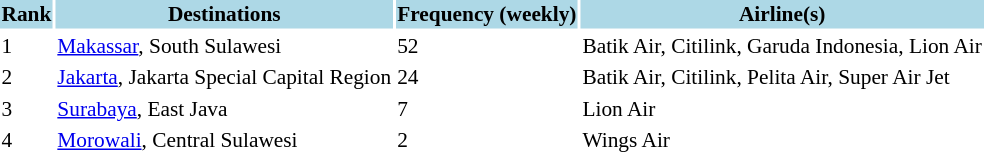<table class="sortable" style="font-size:89%; align=center;">
<tr style="background:lightblue;">
<th>Rank</th>
<th>Destinations</th>
<th>Frequency (weekly)</th>
<th>Airline(s)</th>
</tr>
<tr>
<td>1</td>
<td> <a href='#'>Makassar</a>, South Sulawesi</td>
<td>52</td>
<td>Batik Air, Citilink, Garuda Indonesia, Lion Air</td>
</tr>
<tr>
<td>2</td>
<td> <a href='#'>Jakarta</a>, Jakarta Special Capital Region</td>
<td>24</td>
<td>Batik Air, Citilink, Pelita Air, Super Air Jet</td>
</tr>
<tr>
<td>3</td>
<td> <a href='#'>Surabaya</a>, East Java</td>
<td>7</td>
<td>Lion Air</td>
</tr>
<tr>
<td>4</td>
<td> <a href='#'>Morowali</a>, Central Sulawesi</td>
<td>2</td>
<td>Wings Air</td>
</tr>
<tr>
</tr>
</table>
